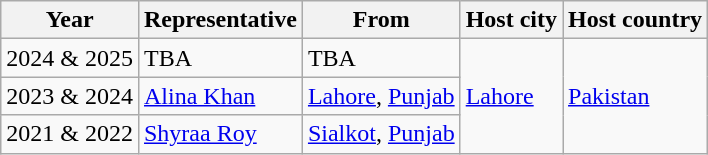<table class="wikitable">
<tr>
<th>Year</th>
<th>Representative</th>
<th>From</th>
<th>Host city</th>
<th>Host country</th>
</tr>
<tr>
<td>2024 & 2025</td>
<td>TBA</td>
<td>TBA</td>
<td rowspan=3><a href='#'>Lahore</a></td>
<td rowspan=3><a href='#'>Pakistan</a></td>
</tr>
<tr>
<td>2023 & 2024</td>
<td><a href='#'>Alina Khan</a></td>
<td><a href='#'>Lahore</a>, <a href='#'>Punjab</a></td>
</tr>
<tr>
<td>2021 & 2022</td>
<td><a href='#'>Shyraa Roy</a></td>
<td><a href='#'>Sialkot</a>, <a href='#'>Punjab</a></td>
</tr>
</table>
